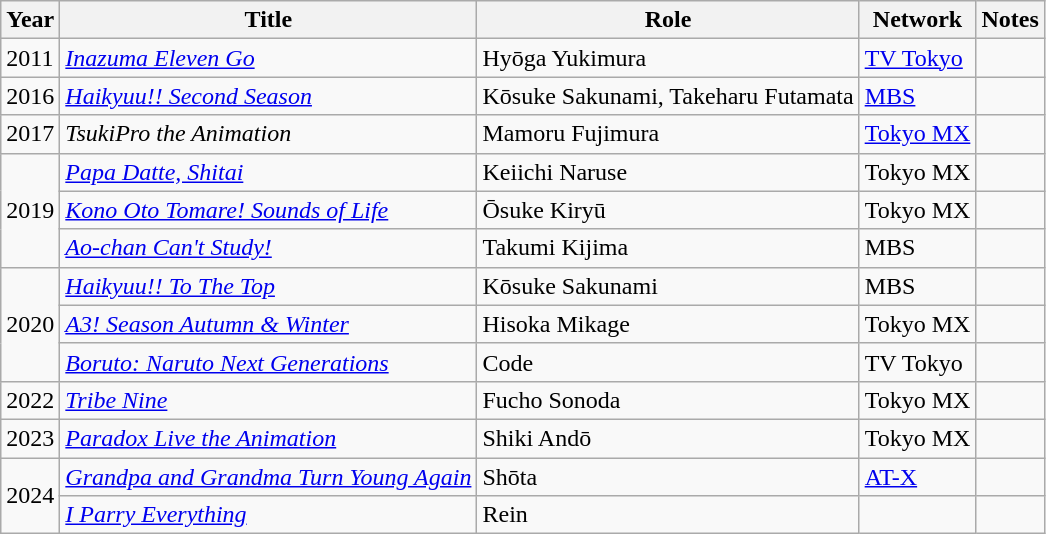<table class="wikitable sortable">
<tr>
<th>Year</th>
<th>Title</th>
<th>Role</th>
<th>Network</th>
<th class="unsortable">Notes</th>
</tr>
<tr>
<td>2011</td>
<td><em><a href='#'>Inazuma Eleven Go</a></em></td>
<td>Hyōga Yukimura</td>
<td><a href='#'>TV Tokyo</a></td>
<td></td>
</tr>
<tr>
<td>2016</td>
<td><em><a href='#'>Haikyuu!! Second Season</a></em></td>
<td>Kōsuke Sakunami, Takeharu Futamata</td>
<td><a href='#'>MBS</a></td>
<td></td>
</tr>
<tr>
<td>2017</td>
<td><em>TsukiPro the Animation</em></td>
<td>Mamoru Fujimura</td>
<td><a href='#'>Tokyo MX</a></td>
<td></td>
</tr>
<tr>
<td rowspan="3">2019</td>
<td><em><a href='#'>Papa Datte, Shitai</a></em></td>
<td>Keiichi Naruse</td>
<td>Tokyo MX</td>
<td></td>
</tr>
<tr>
<td><em><a href='#'>Kono Oto Tomare! Sounds of Life</a></em></td>
<td>Ōsuke Kiryū</td>
<td>Tokyo MX</td>
<td></td>
</tr>
<tr>
<td><em><a href='#'>Ao-chan Can't Study!</a></em></td>
<td>Takumi Kijima</td>
<td>MBS</td>
<td></td>
</tr>
<tr>
<td rowspan="3">2020</td>
<td><em><a href='#'>Haikyuu!! To The Top</a></em></td>
<td>Kōsuke Sakunami</td>
<td>MBS</td>
<td></td>
</tr>
<tr>
<td><em><a href='#'>A3! Season Autumn & Winter</a></em></td>
<td>Hisoka Mikage</td>
<td>Tokyo MX</td>
<td></td>
</tr>
<tr>
<td><em><a href='#'>Boruto: Naruto Next Generations</a></em></td>
<td>Code</td>
<td>TV Tokyo</td>
<td></td>
</tr>
<tr>
<td>2022</td>
<td><em><a href='#'>Tribe Nine</a></em></td>
<td>Fucho Sonoda</td>
<td>Tokyo MX</td>
<td></td>
</tr>
<tr>
<td>2023</td>
<td><em><a href='#'>Paradox Live the Animation</a></em></td>
<td>Shiki Andō</td>
<td>Tokyo MX</td>
<td></td>
</tr>
<tr>
<td rowspan="2">2024</td>
<td><em><a href='#'>Grandpa and Grandma Turn Young Again</a></em></td>
<td>Shōta</td>
<td><a href='#'>AT-X</a></td>
<td></td>
</tr>
<tr>
<td><em><a href='#'>I Parry Everything</a></em></td>
<td>Rein</td>
<td></td>
<td></td>
</tr>
</table>
